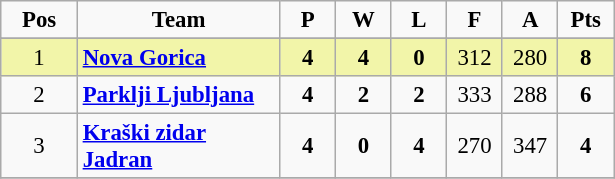<table class="wikitable sortable" style="text-align: center; font-size:95%">
<tr>
<td width="44"><strong>Pos</strong></td>
<td width="128"><strong>Team</strong></td>
<td width="30"><strong>P</strong></td>
<td width="30"><strong>W</strong></td>
<td width="30"><strong>L</strong></td>
<td width="30"><strong>F</strong></td>
<td width="30"><strong>A</strong></td>
<td width="30"><strong>Pts</strong></td>
</tr>
<tr>
</tr>
<tr bgcolor="F2F5A9">
<td>1</td>
<td align="left"><strong><a href='#'>Nova Gorica</a></strong></td>
<td><strong>4</strong></td>
<td><strong>4</strong></td>
<td><strong>0</strong></td>
<td>312</td>
<td>280</td>
<td><strong>8</strong></td>
</tr>
<tr>
<td>2</td>
<td align="left"><strong><a href='#'>Parklji Ljubljana</a></strong></td>
<td><strong>4</strong></td>
<td><strong>2</strong></td>
<td><strong>2</strong></td>
<td>333</td>
<td>288</td>
<td><strong>6</strong></td>
</tr>
<tr>
<td>3</td>
<td align="left"><strong><a href='#'>Kraški zidar Jadran</a></strong></td>
<td><strong>4</strong></td>
<td><strong>0</strong></td>
<td><strong>4</strong></td>
<td>270</td>
<td>347</td>
<td><strong>4</strong></td>
</tr>
<tr>
</tr>
</table>
